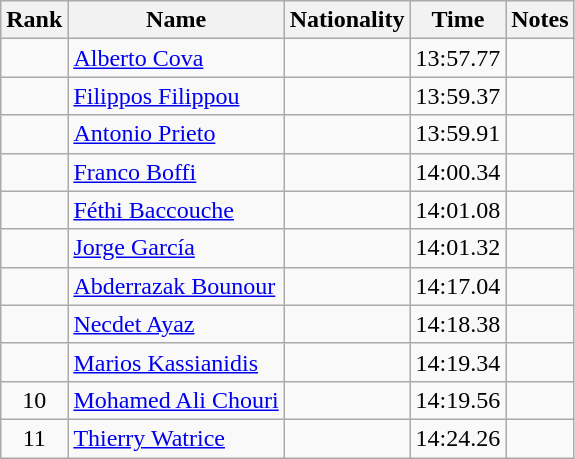<table class="wikitable sortable" style="text-align:center">
<tr>
<th>Rank</th>
<th>Name</th>
<th>Nationality</th>
<th>Time</th>
<th>Notes</th>
</tr>
<tr>
<td></td>
<td align=left><a href='#'>Alberto Cova</a></td>
<td align=left></td>
<td>13:57.77</td>
<td></td>
</tr>
<tr>
<td></td>
<td align=left><a href='#'>Filippos Filippou</a></td>
<td align=left></td>
<td>13:59.37</td>
<td></td>
</tr>
<tr>
<td></td>
<td align=left><a href='#'>Antonio Prieto</a></td>
<td align=left></td>
<td>13:59.91</td>
<td></td>
</tr>
<tr>
<td></td>
<td align=left><a href='#'>Franco Boffi</a></td>
<td align=left></td>
<td>14:00.34</td>
<td></td>
</tr>
<tr>
<td></td>
<td align=left><a href='#'>Féthi Baccouche</a></td>
<td align=left></td>
<td>14:01.08</td>
<td></td>
</tr>
<tr>
<td></td>
<td align=left><a href='#'>Jorge García</a></td>
<td align=left></td>
<td>14:01.32</td>
<td></td>
</tr>
<tr>
<td></td>
<td align=left><a href='#'>Abderrazak Bounour</a></td>
<td align=left></td>
<td>14:17.04</td>
<td></td>
</tr>
<tr>
<td></td>
<td align=left><a href='#'>Necdet Ayaz</a></td>
<td align=left></td>
<td>14:18.38</td>
<td></td>
</tr>
<tr>
<td></td>
<td align=left><a href='#'>Marios Kassianidis</a></td>
<td align=left></td>
<td>14:19.34</td>
<td></td>
</tr>
<tr>
<td>10</td>
<td align=left><a href='#'>Mohamed Ali Chouri</a></td>
<td align=left></td>
<td>14:19.56</td>
<td></td>
</tr>
<tr>
<td>11</td>
<td align=left><a href='#'>Thierry Watrice</a></td>
<td align=left></td>
<td>14:24.26</td>
<td></td>
</tr>
</table>
